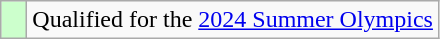<table class="wikitable">
<tr>
<td width=10px bgcolor=#ccffcc></td>
<td>Qualified for the <a href='#'>2024 Summer Olympics</a></td>
</tr>
</table>
